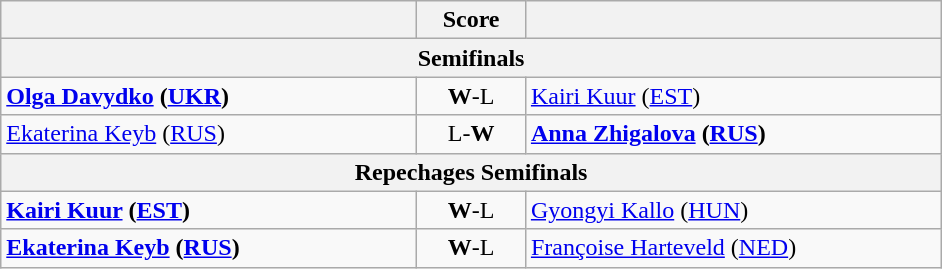<table class="wikitable" style="text-align: left; ">
<tr>
<th align="right" width="270"></th>
<th width="65">Score</th>
<th align="left" width="270"></th>
</tr>
<tr>
<th colspan=3>Semifinals</th>
</tr>
<tr>
<td><strong> <a href='#'>Olga Davydko</a> (<a href='#'>UKR</a>)</strong></td>
<td align="center"><strong>W</strong>-L</td>
<td> <a href='#'>Kairi Kuur</a> (<a href='#'>EST</a>)</td>
</tr>
<tr>
<td> <a href='#'>Ekaterina Keyb</a> (<a href='#'>RUS</a>)</td>
<td align="center">L-<strong>W</strong></td>
<td><strong> <a href='#'>Anna Zhigalova</a> (<a href='#'>RUS</a>)</strong></td>
</tr>
<tr>
<th colspan=3>Repechages Semifinals</th>
</tr>
<tr>
<td><strong> <a href='#'>Kairi Kuur</a> (<a href='#'>EST</a>)</strong></td>
<td align="center"><strong>W</strong>-L</td>
<td> <a href='#'>Gyongyi Kallo</a> (<a href='#'>HUN</a>)</td>
</tr>
<tr>
<td><strong> <a href='#'>Ekaterina Keyb</a> (<a href='#'>RUS</a>)</strong></td>
<td align="center"><strong>W</strong>-L</td>
<td> <a href='#'>Françoise Harteveld</a> (<a href='#'>NED</a>)</td>
</tr>
</table>
